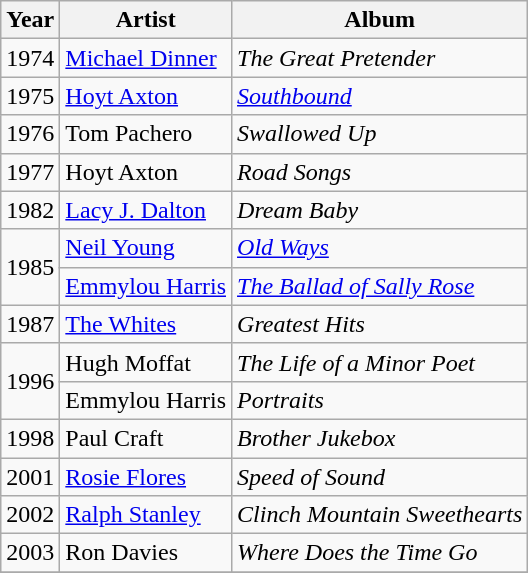<table class="wikitable">
<tr>
<th>Year</th>
<th>Artist</th>
<th>Album</th>
</tr>
<tr>
<td>1974</td>
<td><a href='#'>Michael Dinner</a></td>
<td><em>The Great Pretender</em></td>
</tr>
<tr>
<td>1975</td>
<td><a href='#'>Hoyt Axton</a></td>
<td><em><a href='#'>Southbound</a></em></td>
</tr>
<tr>
<td>1976</td>
<td>Tom Pachero</td>
<td><em>Swallowed Up</em></td>
</tr>
<tr>
<td>1977</td>
<td>Hoyt Axton</td>
<td><em>Road Songs</em></td>
</tr>
<tr>
<td>1982</td>
<td><a href='#'>Lacy J. Dalton</a></td>
<td><em>Dream Baby</em></td>
</tr>
<tr>
<td rowspan="2">1985</td>
<td><a href='#'>Neil Young</a></td>
<td><em><a href='#'>Old Ways</a></em></td>
</tr>
<tr>
<td><a href='#'>Emmylou Harris</a></td>
<td><em><a href='#'>The Ballad of Sally Rose</a></em></td>
</tr>
<tr>
<td>1987</td>
<td><a href='#'>The Whites</a></td>
<td><em>Greatest Hits</em></td>
</tr>
<tr>
<td rowspan="2">1996</td>
<td>Hugh Moffat</td>
<td><em>The Life of a Minor Poet</em></td>
</tr>
<tr>
<td>Emmylou Harris</td>
<td><em>Portraits</em></td>
</tr>
<tr>
<td>1998</td>
<td>Paul Craft</td>
<td><em>Brother Jukebox</em></td>
</tr>
<tr>
<td>2001</td>
<td><a href='#'>Rosie Flores</a></td>
<td><em>Speed of Sound</em></td>
</tr>
<tr>
<td>2002</td>
<td><a href='#'>Ralph Stanley</a></td>
<td><em>Clinch Mountain Sweethearts</em></td>
</tr>
<tr>
<td>2003</td>
<td>Ron Davies</td>
<td><em>Where Does the Time Go</em></td>
</tr>
<tr>
</tr>
</table>
